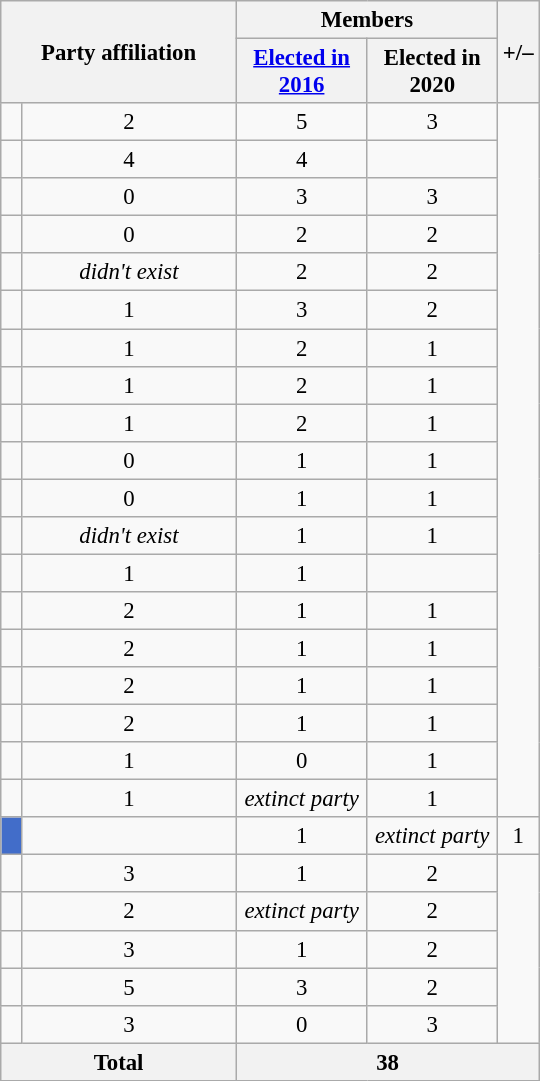<table class="wikitable sortable" border="1" style="font-size: 95%; text-align: center;">
<tr>
<th colspan="2" rowspan="2" class="unsortable" style="text-align: center; vertical-align: middle; width: 150px;">Party affiliation</th>
<th colspan="2" style="vertical-align: top;">Members</th>
<th rowspan="2">+/–</th>
</tr>
<tr>
<th data-sort-type="number" style="width: 80px;"><a href='#'>Elected in 2016</a></th>
<th style="width: 80px;">Elected in 2020</th>
</tr>
<tr>
<td></td>
<td>2</td>
<td>5</td>
<td>3</td>
</tr>
<tr>
<td></td>
<td>4</td>
<td>4</td>
<td></td>
</tr>
<tr>
<td></td>
<td>0</td>
<td>3</td>
<td>3</td>
</tr>
<tr>
<td></td>
<td>0</td>
<td>2</td>
<td>2</td>
</tr>
<tr>
<td></td>
<td><em>didn't exist</em></td>
<td>2</td>
<td>2</td>
</tr>
<tr>
<td></td>
<td>1</td>
<td>3</td>
<td>2</td>
</tr>
<tr>
<td></td>
<td>1</td>
<td>2</td>
<td>1</td>
</tr>
<tr>
<td></td>
<td>1</td>
<td>2</td>
<td>1</td>
</tr>
<tr>
<td></td>
<td>1</td>
<td>2</td>
<td>1</td>
</tr>
<tr>
<td></td>
<td>0</td>
<td>1</td>
<td>1</td>
</tr>
<tr>
<td></td>
<td>0</td>
<td>1</td>
<td>1</td>
</tr>
<tr>
<td></td>
<td><em>didn't exist</em></td>
<td>1</td>
<td>1</td>
</tr>
<tr>
<td></td>
<td>1</td>
<td>1</td>
<td></td>
</tr>
<tr>
<td></td>
<td>2</td>
<td>1</td>
<td>1</td>
</tr>
<tr>
<td></td>
<td>2</td>
<td>1</td>
<td>1</td>
</tr>
<tr>
<td></td>
<td>2</td>
<td>1</td>
<td>1</td>
</tr>
<tr>
<td></td>
<td>2</td>
<td>1</td>
<td>1</td>
</tr>
<tr>
<td></td>
<td>1</td>
<td>0</td>
<td>1</td>
</tr>
<tr>
<td></td>
<td>1</td>
<td><em>extinct party</em></td>
<td>1</td>
</tr>
<tr>
<td style="background:#426dc9;"></td>
<td></td>
<td>1</td>
<td><em>extinct party</em></td>
<td>1</td>
</tr>
<tr>
<td></td>
<td>3</td>
<td>1</td>
<td>2</td>
</tr>
<tr>
<td></td>
<td>2</td>
<td><em>extinct party</em></td>
<td>2</td>
</tr>
<tr>
<td></td>
<td>3</td>
<td>1</td>
<td>2</td>
</tr>
<tr>
<td></td>
<td>5</td>
<td>3</td>
<td>2</td>
</tr>
<tr>
<td></td>
<td>3</td>
<td>0</td>
<td>3</td>
</tr>
<tr>
<th colspan="2">Total</th>
<th colspan="3">38</th>
</tr>
</table>
